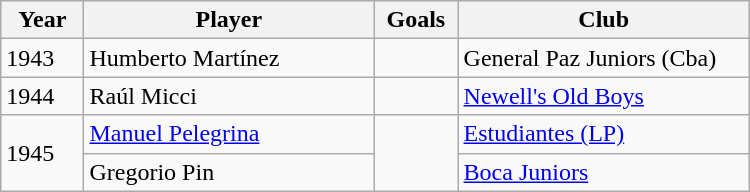<table class="wikitable sortable" width="500px">
<tr>
<th width=50px>Year</th>
<th width=200px>Player</th>
<th width=50px>Goals</th>
<th width=200px>Club</th>
</tr>
<tr>
<td>1943</td>
<td> Humberto Martínez</td>
<td></td>
<td>General Paz Juniors (Cba)</td>
</tr>
<tr>
<td>1944</td>
<td> Raúl Micci</td>
<td></td>
<td><a href='#'>Newell's Old Boys</a></td>
</tr>
<tr>
<td rowspan=2>1945</td>
<td> <a href='#'>Manuel Pelegrina</a></td>
<td rowspan=2></td>
<td><a href='#'>Estudiantes (LP)</a></td>
</tr>
<tr>
<td> Gregorio Pin</td>
<td><a href='#'>Boca Juniors</a></td>
</tr>
</table>
